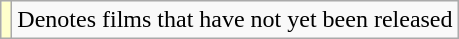<table class="wikitable">
<tr>
<td style="background:#ffc;"></td>
<td>Denotes films that have not yet been released</td>
</tr>
</table>
